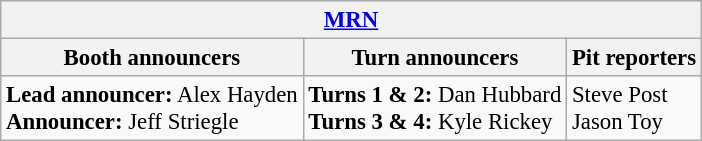<table class="wikitable" style="font-size: 95%">
<tr>
<th colspan="3"><a href='#'>MRN</a></th>
</tr>
<tr>
<th>Booth announcers</th>
<th>Turn announcers</th>
<th>Pit reporters</th>
</tr>
<tr>
<td><strong>Lead announcer:</strong> Alex Hayden<br><strong>Announcer:</strong> Jeff Striegle</td>
<td><strong>Turns 1 & 2:</strong> Dan Hubbard<br><strong>Turns 3 & 4:</strong> Kyle Rickey</td>
<td>Steve Post<br>Jason Toy</td>
</tr>
</table>
